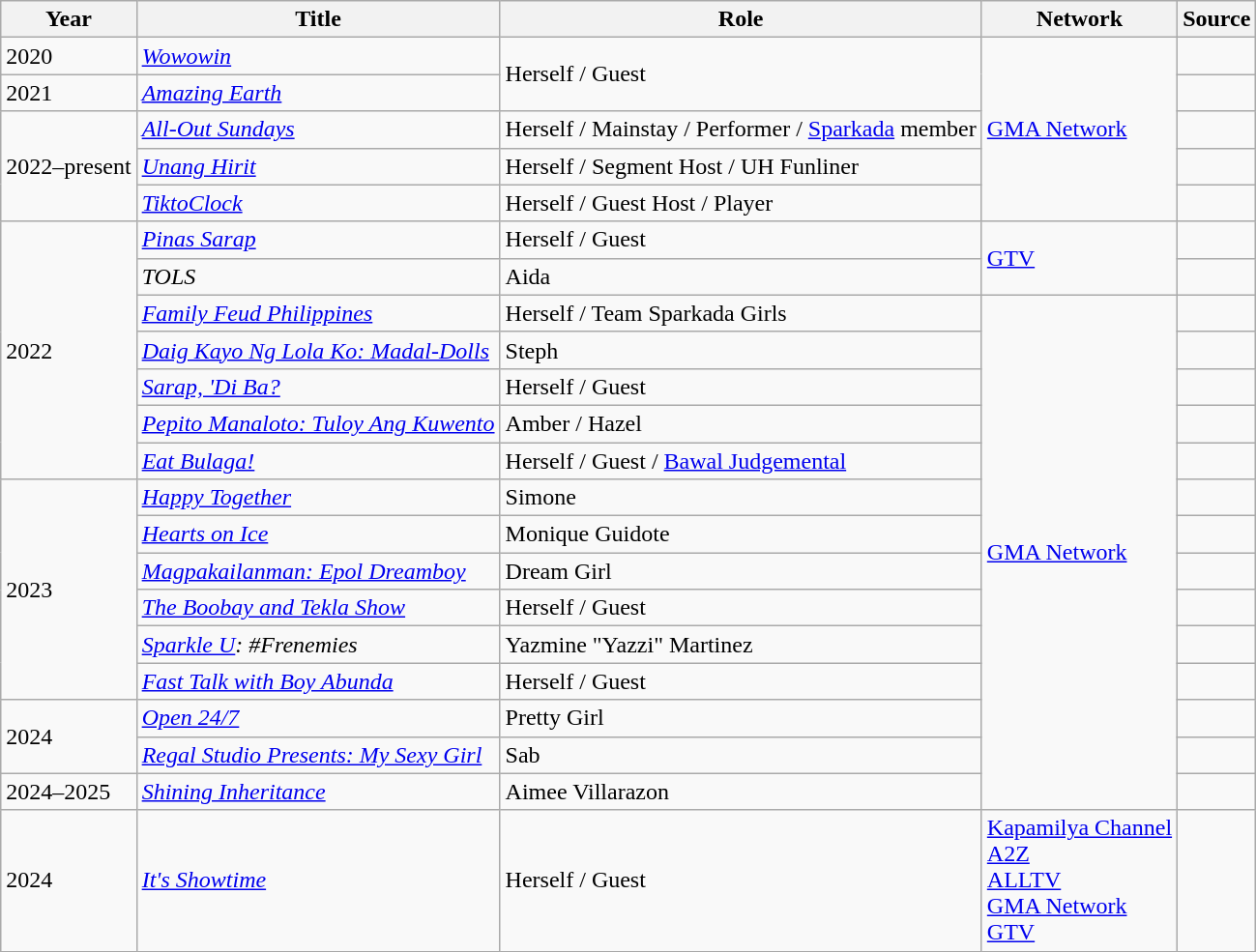<table class="wikitable sortable" >
<tr>
<th>Year</th>
<th>Title</th>
<th>Role</th>
<th>Network</th>
<th class="unsortable">Source </th>
</tr>
<tr>
<td>2020</td>
<td><em><a href='#'>Wowowin</a></em></td>
<td rowspan="2">Herself / Guest</td>
<td rowspan="5"><a href='#'>GMA Network</a></td>
<td></td>
</tr>
<tr>
<td>2021</td>
<td><em><a href='#'>Amazing Earth</a></em></td>
<td></td>
</tr>
<tr>
<td rowspan="3">2022–present</td>
<td><em><a href='#'>All-Out Sundays</a></em></td>
<td>Herself / Mainstay / Performer / <a href='#'>Sparkada</a> member</td>
<td></td>
</tr>
<tr>
<td><em><a href='#'>Unang Hirit</a></em></td>
<td>Herself / Segment Host / UH Funliner</td>
<td></td>
</tr>
<tr>
<td><em><a href='#'>TiktoClock</a></em></td>
<td>Herself / Guest Host / Player</td>
<td></td>
</tr>
<tr>
<td rowspan="7">2022</td>
<td><em><a href='#'>Pinas Sarap</a></em></td>
<td>Herself / Guest</td>
<td rowspan="2"><a href='#'>GTV</a></td>
<td></td>
</tr>
<tr>
<td><em>TOLS</em></td>
<td>Aida</td>
<td></td>
</tr>
<tr>
<td><em><a href='#'>Family Feud Philippines</a></em></td>
<td>Herself / Team Sparkada Girls</td>
<td rowspan="14"><a href='#'>GMA Network</a></td>
<td></td>
</tr>
<tr>
<td><em><a href='#'>Daig Kayo Ng Lola Ko: Madal-Dolls</a></em></td>
<td>Steph</td>
<td></td>
</tr>
<tr>
<td><em><a href='#'>Sarap, 'Di Ba?</a></em></td>
<td>Herself / Guest</td>
<td></td>
</tr>
<tr>
<td><em><a href='#'>Pepito Manaloto: Tuloy Ang Kuwento</a></em></td>
<td>Amber / Hazel</td>
<td></td>
</tr>
<tr>
<td><em><a href='#'>Eat Bulaga!</a></em></td>
<td>Herself / Guest / <a href='#'>Bawal Judgemental</a></td>
<td></td>
</tr>
<tr>
<td rowspan="6">2023</td>
<td><em><a href='#'>Happy Together</a></em></td>
<td>Simone</td>
<td></td>
</tr>
<tr>
<td><em><a href='#'>Hearts on Ice</a></em></td>
<td>Monique Guidote</td>
<td></td>
</tr>
<tr>
<td><em><a href='#'>Magpakailanman: Epol Dreamboy</a></em></td>
<td>Dream Girl</td>
<td></td>
</tr>
<tr>
<td><em><a href='#'>The Boobay and Tekla Show</a></em></td>
<td>Herself / Guest</td>
<td></td>
</tr>
<tr>
<td><em><a href='#'>Sparkle U</a>: #Frenemies</em></td>
<td>Yazmine "Yazzi" Martinez</td>
<td></td>
</tr>
<tr>
<td><em><a href='#'>Fast Talk with Boy Abunda</a></em></td>
<td>Herself / Guest</td>
<td></td>
</tr>
<tr>
<td rowspan="2">2024</td>
<td><em><a href='#'>Open 24/7</a></em></td>
<td>Pretty Girl</td>
<td></td>
</tr>
<tr>
<td><em><a href='#'>Regal Studio Presents: My Sexy Girl</a></em></td>
<td>Sab</td>
<td></td>
</tr>
<tr>
<td>2024–2025</td>
<td><em><a href='#'>Shining Inheritance</a></em></td>
<td>Aimee Villarazon</td>
<td></td>
</tr>
<tr>
<td>2024</td>
<td><em><a href='#'>It's Showtime</a></em></td>
<td>Herself / Guest</td>
<td><a href='#'>Kapamilya Channel</a><br><a href='#'>A2Z</a><br><a href='#'>ALLTV</a><br><a href='#'>GMA Network</a><br><a href='#'>GTV</a></td>
<td></td>
</tr>
<tr>
</tr>
</table>
